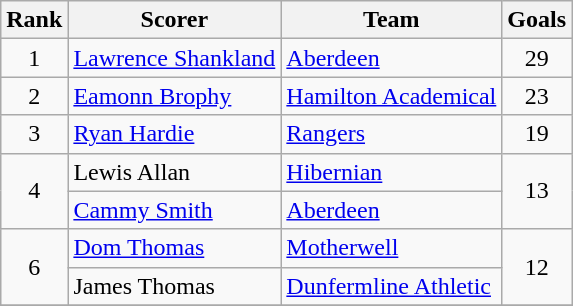<table class="wikitable" style="text-align:center">
<tr>
<th>Rank</th>
<th>Scorer</th>
<th>Team</th>
<th>Goals</th>
</tr>
<tr>
<td rowspan="1">1</td>
<td align="left"><a href='#'>Lawrence Shankland</a></td>
<td align="left"><a href='#'>Aberdeen</a></td>
<td rowspan="1">29</td>
</tr>
<tr>
<td rowspan="1">2</td>
<td align="left"><a href='#'>Eamonn Brophy</a></td>
<td align="left"><a href='#'>Hamilton Academical</a></td>
<td rowspan="1">23</td>
</tr>
<tr>
<td rowspan="1">3</td>
<td align="left"><a href='#'>Ryan Hardie</a></td>
<td align="left"><a href='#'>Rangers</a></td>
<td rowspan="1">19</td>
</tr>
<tr>
<td rowspan="2">4</td>
<td align="left">Lewis Allan</td>
<td align="left"><a href='#'>Hibernian</a></td>
<td rowspan="2">13</td>
</tr>
<tr>
<td align="left"><a href='#'>Cammy Smith</a></td>
<td align="left"><a href='#'>Aberdeen</a></td>
</tr>
<tr>
<td rowspan="2">6</td>
<td align="left"><a href='#'>Dom Thomas</a></td>
<td align="left"><a href='#'>Motherwell</a></td>
<td rowspan="2">12</td>
</tr>
<tr>
<td align="left">James Thomas</td>
<td align="left"><a href='#'>Dunfermline Athletic</a></td>
</tr>
<tr>
</tr>
</table>
